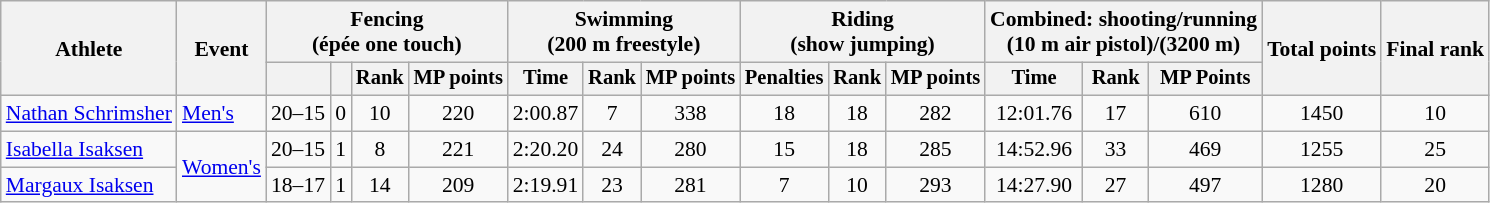<table class=wikitable style=font-size:90%;text-align:center>
<tr>
<th rowspan=2>Athlete</th>
<th rowspan=2>Event</th>
<th colspan=4>Fencing<br><span>(épée one touch)</span></th>
<th colspan=3>Swimming<br><span>(200 m freestyle)</span></th>
<th colspan=3>Riding<br><span>(show jumping)</span></th>
<th colspan=3>Combined: shooting/running<br><span>(10 m air pistol)/(3200 m)</span></th>
<th rowspan=2>Total points</th>
<th rowspan=2>Final rank</th>
</tr>
<tr style=font-size:95%>
<th></th>
<th></th>
<th>Rank</th>
<th>MP points</th>
<th>Time</th>
<th>Rank</th>
<th>MP points</th>
<th>Penalties</th>
<th>Rank</th>
<th>MP points</th>
<th>Time</th>
<th>Rank</th>
<th>MP Points</th>
</tr>
<tr>
<td align=left><a href='#'>Nathan Schrimsher</a></td>
<td align=left><a href='#'>Men's</a></td>
<td>20–15</td>
<td>0</td>
<td>10</td>
<td>220</td>
<td>2:00.87</td>
<td>7</td>
<td>338</td>
<td>18</td>
<td>18</td>
<td>282</td>
<td>12:01.76</td>
<td>17</td>
<td>610</td>
<td>1450</td>
<td>10</td>
</tr>
<tr>
<td align=left><a href='#'>Isabella Isaksen</a></td>
<td align=left rowspan=2><a href='#'>Women's</a></td>
<td>20–15</td>
<td>1</td>
<td>8</td>
<td>221</td>
<td>2:20.20</td>
<td>24</td>
<td>280</td>
<td>15</td>
<td>18</td>
<td>285</td>
<td>14:52.96</td>
<td>33</td>
<td>469</td>
<td>1255</td>
<td>25</td>
</tr>
<tr>
<td align=left><a href='#'>Margaux Isaksen</a></td>
<td>18–17</td>
<td>1</td>
<td>14</td>
<td>209</td>
<td>2:19.91</td>
<td>23</td>
<td>281</td>
<td>7</td>
<td>10</td>
<td>293</td>
<td>14:27.90</td>
<td>27</td>
<td>497</td>
<td>1280</td>
<td>20</td>
</tr>
</table>
